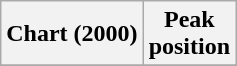<table class="wikitable sortable plainrowheaders" style="text-align:center">
<tr>
<th scope="col">Chart (2000)</th>
<th scope="col">Peak<br>position</th>
</tr>
<tr>
</tr>
</table>
